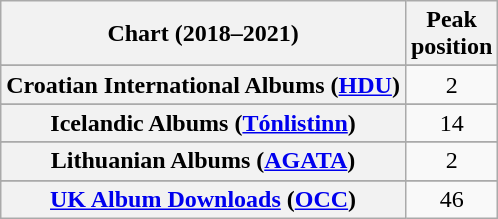<table class="wikitable sortable plainrowheaders" style="text-align:center">
<tr>
<th scope="col">Chart (2018–2021)</th>
<th scope="col">Peak<br>position</th>
</tr>
<tr>
</tr>
<tr>
</tr>
<tr>
</tr>
<tr>
<th scope="row">Croatian International Albums (<a href='#'>HDU</a>)</th>
<td>2</td>
</tr>
<tr>
</tr>
<tr>
</tr>
<tr>
</tr>
<tr>
<th scope="row">Icelandic Albums (<a href='#'>Tónlistinn</a>)</th>
<td>14</td>
</tr>
<tr>
</tr>
<tr>
<th scope="row">Lithuanian Albums (<a href='#'>AGATA</a>)</th>
<td>2</td>
</tr>
<tr>
</tr>
<tr>
</tr>
<tr>
</tr>
<tr>
</tr>
<tr>
</tr>
<tr>
<th scope="row"><a href='#'>UK Album Downloads</a> (<a href='#'>OCC</a>)</th>
<td>46</td>
</tr>
</table>
